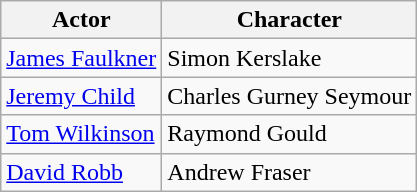<table class="wikitable">
<tr>
<th>Actor</th>
<th>Character</th>
</tr>
<tr>
<td><a href='#'>James Faulkner</a></td>
<td>Simon Kerslake</td>
</tr>
<tr>
<td><a href='#'>Jeremy Child</a></td>
<td>Charles Gurney Seymour</td>
</tr>
<tr>
<td><a href='#'>Tom Wilkinson</a></td>
<td>Raymond Gould</td>
</tr>
<tr>
<td><a href='#'>David Robb</a></td>
<td>Andrew Fraser</td>
</tr>
</table>
